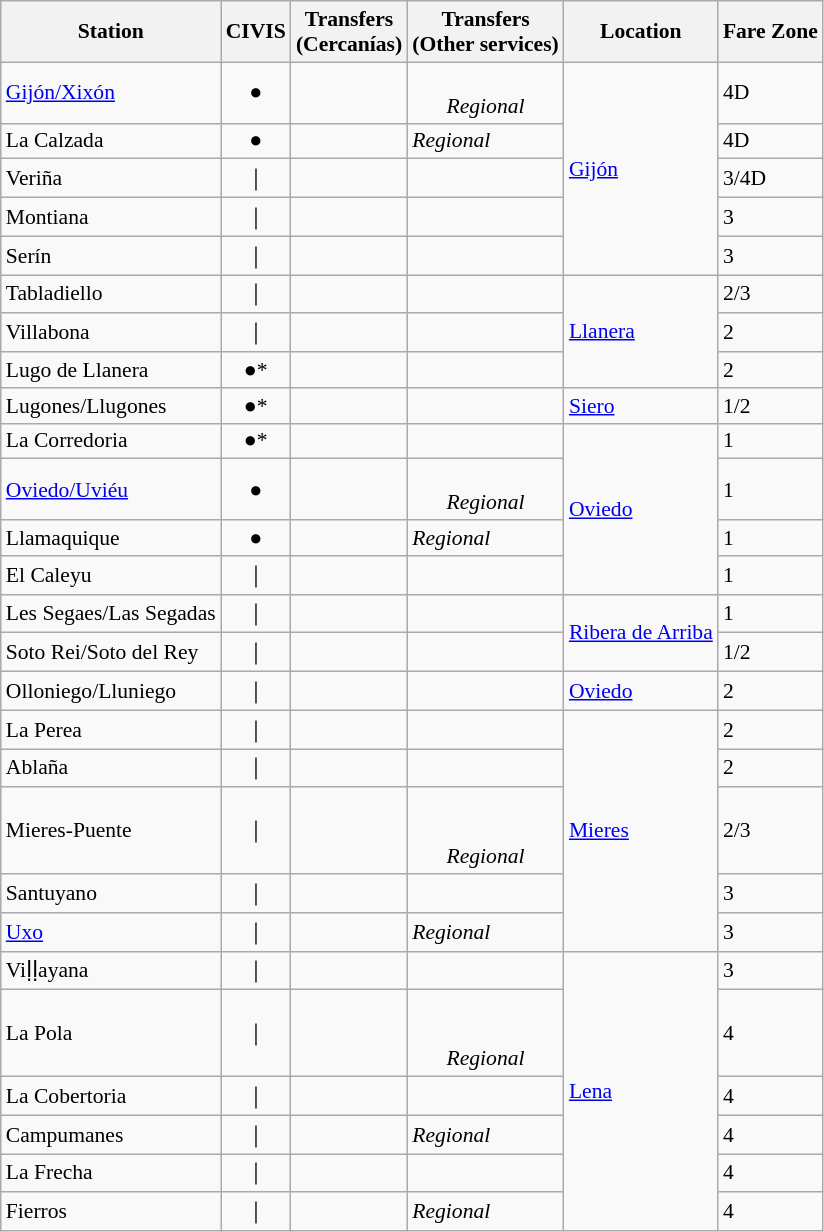<table class="wikitable" style="font-size:90%">
<tr>
<th>Station</th>
<th>CIVIS</th>
<th><strong>Transfers</strong><br>(Cercanías)</th>
<th>Transfers<br>(Other services)</th>
<th>Location</th>
<th>Fare Zone</th>
</tr>
<tr>
<td><a href='#'>Gijón/Xixón</a></td>
<td align="center">●</td>
<td align="center"></td>
<td align="center"><br>



<em>Regional</em></td>
<td rowspan="5"><a href='#'>Gijón</a></td>
<td>4D</td>
</tr>
<tr>
<td>La Calzada</td>
<td align="center">●</td>
<td></td>
<td><em>Regional</em></td>
<td>4D</td>
</tr>
<tr>
<td>Veriña</td>
<td align="center">｜</td>
<td align="center"></td>
<td></td>
<td>3/4D</td>
</tr>
<tr>
<td>Montiana</td>
<td align="center">｜</td>
<td></td>
<td></td>
<td>3</td>
</tr>
<tr>
<td>Serín</td>
<td align="center">｜</td>
<td></td>
<td></td>
<td>3</td>
</tr>
<tr>
<td>Tabladiello</td>
<td align="center">｜</td>
<td></td>
<td></td>
<td rowspan="3"><a href='#'>Llanera</a></td>
<td>2/3</td>
</tr>
<tr>
<td>Villabona</td>
<td align="center">｜</td>
<td align="center"></td>
<td></td>
<td>2</td>
</tr>
<tr>
<td>Lugo de Llanera</td>
<td align="center">●*</td>
<td align="center"></td>
<td></td>
<td>2</td>
</tr>
<tr>
<td>Lugones/Llugones</td>
<td align="center">●*</td>
<td align="center"></td>
<td></td>
<td><a href='#'>Siero</a></td>
<td>1/2</td>
</tr>
<tr>
<td>La Corredoria</td>
<td align="center">●*</td>
<td align="center"></td>
<td></td>
<td rowspan="4"><a href='#'>Oviedo</a></td>
<td>1</td>
</tr>
<tr>
<td><a href='#'>Oviedo/Uviéu</a></td>
<td align="center">●</td>
<td align="center"></td>
<td align="center"><br>



<em>Regional</em></td>
<td>1</td>
</tr>
<tr>
<td>Llamaquique</td>
<td align="center">●</td>
<td align="center"></td>
<td><em>Regional</em></td>
<td>1</td>
</tr>
<tr>
<td>El Caleyu</td>
<td align="center">｜</td>
<td align="center"></td>
<td></td>
<td>1</td>
</tr>
<tr>
<td>Les Segaes/Las Segadas</td>
<td align="center">｜</td>
<td align="center"></td>
<td></td>
<td rowspan="2"><a href='#'>Ribera de Arriba</a></td>
<td>1</td>
</tr>
<tr>
<td>Soto Rei/Soto del Rey</td>
<td align="center">｜</td>
<td align="center"></td>
<td></td>
<td>1/2</td>
</tr>
<tr>
<td>Olloniego/Lluniego</td>
<td align="center">｜</td>
<td></td>
<td></td>
<td><a href='#'>Oviedo</a></td>
<td>2</td>
</tr>
<tr>
<td>La Perea</td>
<td align="center">｜</td>
<td align="center"></td>
<td></td>
<td rowspan="5"><a href='#'>Mieres</a></td>
<td>2</td>
</tr>
<tr>
<td>Ablaña</td>
<td align="center">｜</td>
<td align="center"></td>
<td></td>
<td>2</td>
</tr>
<tr>
<td>Mieres-Puente</td>
<td align="center">｜</td>
<td align="center"></td>
<td align="center"><br>


<br><em>Regional</em></td>
<td>2/3</td>
</tr>
<tr>
<td>Santuyano</td>
<td align="center">｜</td>
<td></td>
<td></td>
<td>3</td>
</tr>
<tr>
<td><a href='#'>Uxo</a></td>
<td align="center">｜</td>
<td></td>
<td><em>Regional</em></td>
<td>3</td>
</tr>
<tr>
<td>Viḷḷayana</td>
<td align="center">｜</td>
<td></td>
<td></td>
<td rowspan="6"><a href='#'>Lena</a></td>
<td>3</td>
</tr>
<tr>
<td>La Pola</td>
<td align="center">｜</td>
<td></td>
<td align="center"><br>


<br><em>Regional</em></td>
<td>4</td>
</tr>
<tr>
<td>La Cobertoria</td>
<td align="center">｜</td>
<td></td>
<td></td>
<td>4</td>
</tr>
<tr>
<td>Campumanes</td>
<td align="center">｜</td>
<td></td>
<td><em>Regional</em></td>
<td>4</td>
</tr>
<tr>
<td>La Frecha</td>
<td align="center">｜</td>
<td></td>
<td></td>
<td>4</td>
</tr>
<tr>
<td>Fierros</td>
<td align="center">｜</td>
<td></td>
<td><em>Regional</em></td>
<td>4</td>
</tr>
</table>
